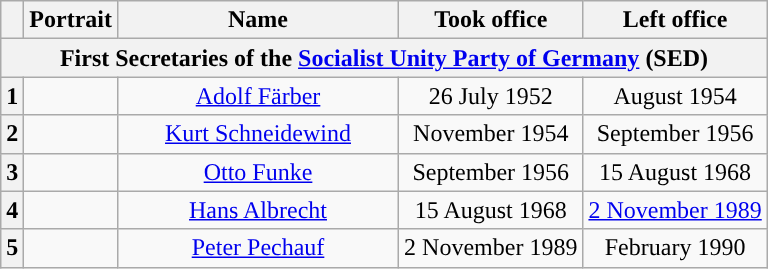<table class="wikitable" style="text-align:center">
<tr>
<th></th>
<th>Portrait</th>
<th width=180>Name<br></th>
<th>Took office</th>
<th>Left office</th>
</tr>
<tr>
<th colspan=5>First Secretaries of the <a href='#'>Socialist Unity Party of Germany</a> (SED)</th>
</tr>
<tr>
<th style="background:">1</th>
<td></td>
<td><a href='#'>Adolf Färber</a><br></td>
<td>26 July 1952</td>
<td>August 1954</td>
</tr>
<tr>
<th style="background:">2</th>
<td></td>
<td><a href='#'>Kurt Schneidewind</a><br></td>
<td>November 1954</td>
<td>September 1956</td>
</tr>
<tr>
<th style="background:">3</th>
<td></td>
<td><a href='#'>Otto Funke</a><br></td>
<td>September 1956</td>
<td>15 August 1968<br></td>
</tr>
<tr>
<th style="background:">4</th>
<td></td>
<td><a href='#'>Hans Albrecht</a><br></td>
<td>15 August 1968</td>
<td><a href='#'>2 November 1989<br></a></td>
</tr>
<tr>
<th style="background:">5</th>
<td></td>
<td><a href='#'>Peter Pechauf</a><br></td>
<td>2 November 1989</td>
<td>February 1990</td>
</tr>
</table>
